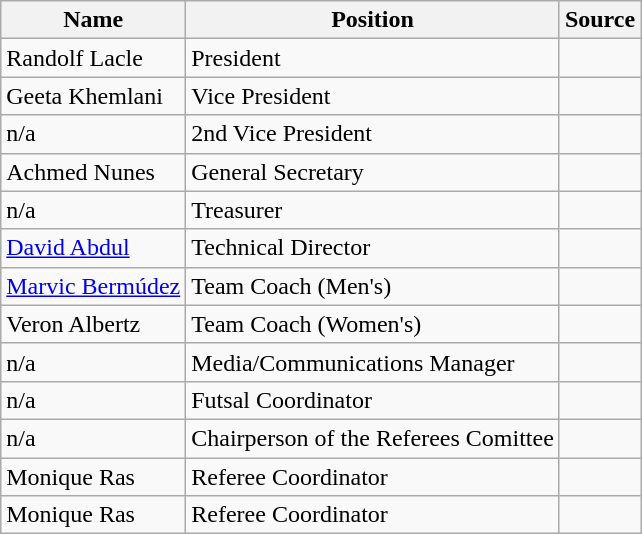<table class="wikitable">
<tr>
<th>Name</th>
<th>Position</th>
<th>Source</th>
</tr>
<tr>
<td> Randolf Lacle</td>
<td>President</td>
<td></td>
</tr>
<tr>
<td> Geeta Khemlani</td>
<td>Vice President</td>
<td></td>
</tr>
<tr>
<td>n/a</td>
<td>2nd Vice President</td>
<td></td>
</tr>
<tr>
<td> Achmed Nunes</td>
<td>General Secretary</td>
<td></td>
</tr>
<tr>
<td>n/a</td>
<td>Treasurer</td>
<td></td>
</tr>
<tr>
<td> <a href='#'>David Abdul</a></td>
<td>Technical Director</td>
<td></td>
</tr>
<tr>
<td> <a href='#'>Marvic Bermúdez</a></td>
<td>Team Coach (Men's)</td>
<td></td>
</tr>
<tr>
<td> Veron Albertz</td>
<td>Team Coach (Women's)</td>
<td></td>
</tr>
<tr>
<td>n/a</td>
<td>Media/Communications Manager</td>
<td></td>
</tr>
<tr>
<td>n/a</td>
<td>Futsal Coordinator</td>
<td></td>
</tr>
<tr>
<td>n/a</td>
<td>Chairperson of the Referees Comittee</td>
<td></td>
</tr>
<tr>
<td> Monique Ras</td>
<td>Referee Coordinator</td>
<td></td>
</tr>
<tr>
<td> Monique Ras</td>
<td>Referee Coordinator</td>
<td></td>
</tr>
</table>
